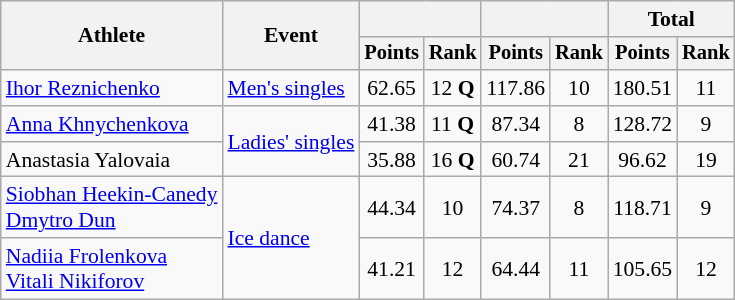<table class=wikitable style=font-size:90%;text-align:center>
<tr>
<th rowspan="2">Athlete</th>
<th rowspan="2">Event</th>
<th colspan="2"></th>
<th colspan="2"></th>
<th colspan="2">Total</th>
</tr>
<tr style="font-size:95%">
<th>Points</th>
<th>Rank</th>
<th>Points</th>
<th>Rank</th>
<th>Points</th>
<th>Rank</th>
</tr>
<tr>
<td align=left><a href='#'>Ihor Reznichenko</a></td>
<td align=left><a href='#'>Men's singles</a></td>
<td>62.65</td>
<td>12 <strong>Q</strong></td>
<td>117.86</td>
<td>10</td>
<td>180.51</td>
<td>11</td>
</tr>
<tr>
<td align=left><a href='#'>Anna Khnychenkova</a></td>
<td align=left rowspan=2><a href='#'>Ladies' singles</a></td>
<td>41.38</td>
<td>11 <strong>Q</strong></td>
<td>87.34</td>
<td>8</td>
<td>128.72</td>
<td>9</td>
</tr>
<tr>
<td align=left>Anastasia Yalovaia</td>
<td>35.88</td>
<td>16 <strong>Q</strong></td>
<td>60.74</td>
<td>21</td>
<td>96.62</td>
<td>19</td>
</tr>
<tr>
<td align=left><a href='#'>Siobhan Heekin-Canedy</a><br><a href='#'>Dmytro Dun</a></td>
<td align=left rowspan=2><a href='#'>Ice dance</a></td>
<td>44.34</td>
<td>10</td>
<td>74.37</td>
<td>8</td>
<td>118.71</td>
<td>9</td>
</tr>
<tr>
<td align=left><a href='#'>Nadiia Frolenkova</a><br><a href='#'>Vitali Nikiforov</a></td>
<td>41.21</td>
<td>12</td>
<td>64.44</td>
<td>11</td>
<td>105.65</td>
<td>12</td>
</tr>
</table>
